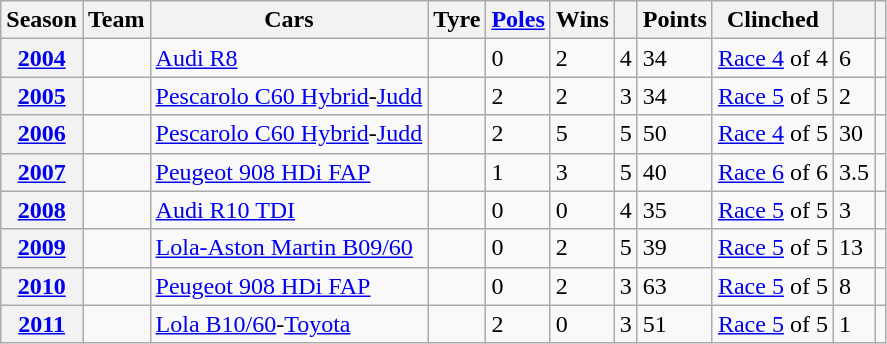<table class="wikitable sortable plainrowheaders" ; text-align:center;">
<tr>
<th scope="col">Season</th>
<th scope="col">Team</th>
<th scope="col">Cars</th>
<th scope="col">Tyre</th>
<th scope="col"><a href='#'>Poles</a></th>
<th scope="col">Wins</th>
<th scope="col"></th>
<th scope="col">Points</th>
<th scope="col">Clinched</th>
<th scope="col"></th>
<th scope="col" class="unsortable"></th>
</tr>
<tr>
<th scope="row" style="text-align: center;"><a href='#'>2004</a></th>
<td></td>
<td><a href='#'>Audi R8</a></td>
<td></td>
<td>0</td>
<td>2</td>
<td>4</td>
<td>34</td>
<td><a href='#'>Race 4</a> of 4</td>
<td>6</td>
<td style="text-align:center;"></td>
</tr>
<tr>
<th scope="row" style="text-align: center;"><a href='#'>2005</a></th>
<td></td>
<td><a href='#'>Pescarolo C60 Hybrid</a>-<a href='#'>Judd</a></td>
<td></td>
<td>2</td>
<td>2</td>
<td>3</td>
<td>34</td>
<td><a href='#'>Race 5</a> of 5</td>
<td>2</td>
<td style="text-align:center;"></td>
</tr>
<tr>
<th scope="row" style="text-align: center;"><a href='#'>2006</a></th>
<td></td>
<td><a href='#'>Pescarolo C60 Hybrid</a>-<a href='#'>Judd</a></td>
<td></td>
<td>2</td>
<td>5</td>
<td>5</td>
<td>50</td>
<td><a href='#'>Race 4</a> of 5</td>
<td>30</td>
<td style="text-align:center;"></td>
</tr>
<tr>
<th scope="row" style="text-align: center;"><a href='#'>2007</a></th>
<td></td>
<td><a href='#'>Peugeot 908 HDi FAP</a></td>
<td></td>
<td>1</td>
<td>3</td>
<td>5</td>
<td>40</td>
<td><a href='#'>Race 6</a> of 6</td>
<td>3.5</td>
<td style="text-align:center;"></td>
</tr>
<tr>
<th scope="row" style="text-align: center;"><a href='#'>2008</a></th>
<td></td>
<td><a href='#'>Audi R10 TDI</a></td>
<td></td>
<td>0</td>
<td>0</td>
<td>4</td>
<td>35</td>
<td><a href='#'>Race 5</a> of 5</td>
<td>3</td>
<td style="text-align:center;"></td>
</tr>
<tr>
<th scope="row" style="text-align: center;"><a href='#'>2009</a></th>
<td></td>
<td><a href='#'>Lola-Aston Martin B09/60</a></td>
<td></td>
<td>0</td>
<td>2</td>
<td>5</td>
<td>39</td>
<td><a href='#'>Race 5</a> of 5</td>
<td>13</td>
<td style="text-align:center;"></td>
</tr>
<tr>
<th scope="row" style="text-align: center;"><a href='#'>2010</a></th>
<td></td>
<td><a href='#'>Peugeot 908 HDi FAP</a></td>
<td></td>
<td>0</td>
<td>2</td>
<td>3</td>
<td>63</td>
<td><a href='#'>Race 5</a> of 5</td>
<td>8</td>
<td style="text-align:center;"></td>
</tr>
<tr>
<th scope="row" style="text-align: center;"><a href='#'>2011</a></th>
<td></td>
<td><a href='#'>Lola B10/60</a>-<a href='#'>Toyota</a></td>
<td></td>
<td>2</td>
<td>0</td>
<td>3</td>
<td>51</td>
<td><a href='#'>Race 5</a> of 5</td>
<td>1</td>
<td style="text-align:center;"></td>
</tr>
</table>
